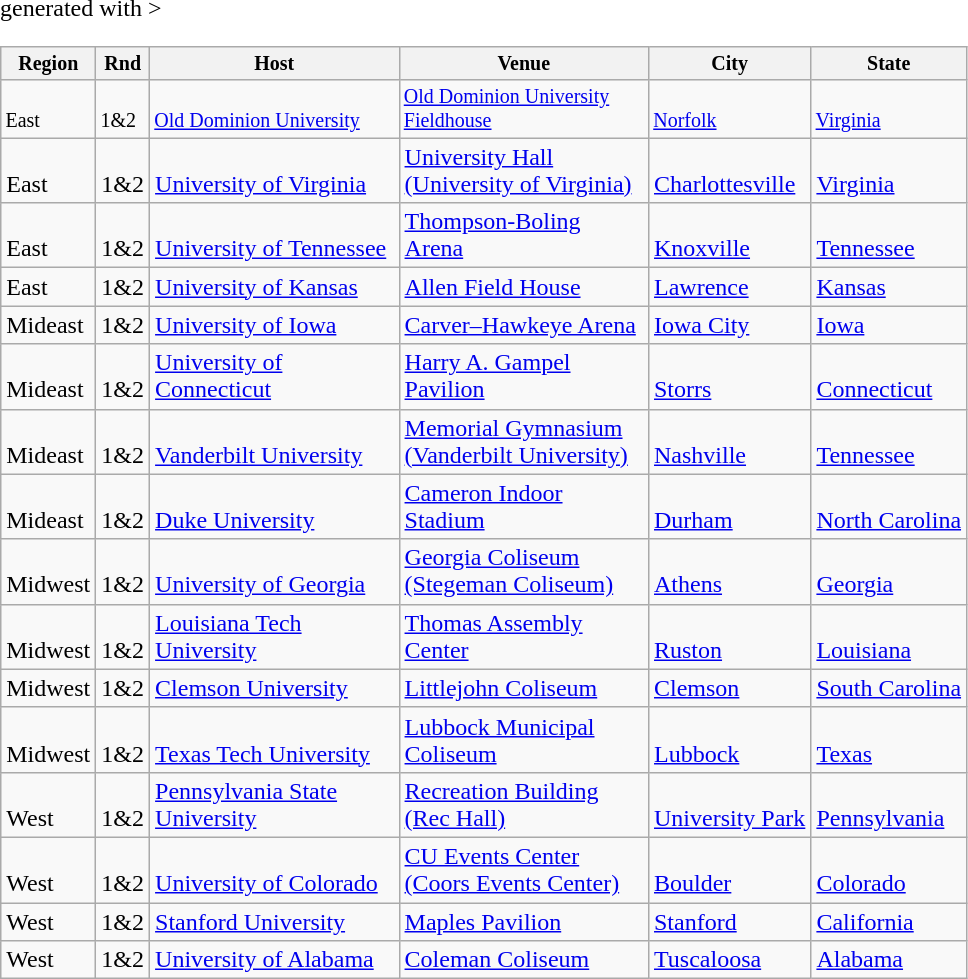<table class="wikitable sortable" <hiddentext>generated with >
<tr style="font-size:10pt;font-weight:bold"  valign="bottom">
<th>Region</th>
<th>Rnd</th>
<th width="160">Host</th>
<th width="160">Venue</th>
<th>City</th>
<th>State</th>
</tr>
<tr style="font-size:10pt"  valign="bottom">
<td height="14">East</td>
<td>1&2</td>
<td><a href='#'>Old Dominion University</a></td>
<td><a href='#'>Old Dominion University Fieldhouse</a></td>
<td><a href='#'>Norfolk</a></td>
<td><a href='#'>Virginia</a></td>
</tr>
<tr valign="bottom">
<td height="14">East</td>
<td>1&2</td>
<td><a href='#'>University of Virginia</a></td>
<td><a href='#'>University Hall (University of Virginia)</a></td>
<td><a href='#'>Charlottesville</a></td>
<td><a href='#'>Virginia</a></td>
</tr>
<tr valign="bottom">
<td height="14">East</td>
<td>1&2</td>
<td><a href='#'>University of Tennessee</a></td>
<td><a href='#'>Thompson-Boling Arena</a></td>
<td><a href='#'>Knoxville</a></td>
<td><a href='#'>Tennessee</a></td>
</tr>
<tr valign="bottom">
<td height="14">East</td>
<td>1&2</td>
<td><a href='#'>University of Kansas</a></td>
<td><a href='#'>Allen Field House</a></td>
<td><a href='#'>Lawrence</a></td>
<td><a href='#'>Kansas</a></td>
</tr>
<tr valign="bottom">
<td height="14">Mideast</td>
<td>1&2</td>
<td><a href='#'>University of Iowa</a></td>
<td><a href='#'>Carver–Hawkeye Arena</a></td>
<td><a href='#'>Iowa City</a></td>
<td><a href='#'>Iowa</a></td>
</tr>
<tr valign="bottom">
<td height="14">Mideast</td>
<td>1&2</td>
<td><a href='#'>University of Connecticut</a></td>
<td><a href='#'>Harry A. Gampel Pavilion</a></td>
<td><a href='#'>Storrs</a></td>
<td><a href='#'>Connecticut</a></td>
</tr>
<tr valign="bottom">
<td height="14">Mideast</td>
<td>1&2</td>
<td><a href='#'>Vanderbilt University</a></td>
<td><a href='#'>Memorial Gymnasium (Vanderbilt University)</a></td>
<td><a href='#'>Nashville</a></td>
<td><a href='#'>Tennessee</a></td>
</tr>
<tr valign="bottom">
<td height="14">Mideast</td>
<td>1&2</td>
<td><a href='#'>Duke University</a></td>
<td><a href='#'>Cameron Indoor Stadium</a></td>
<td><a href='#'>Durham</a></td>
<td><a href='#'>North Carolina</a></td>
</tr>
<tr valign="bottom">
<td height="14">Midwest</td>
<td>1&2</td>
<td><a href='#'>University of Georgia</a></td>
<td><a href='#'>Georgia Coliseum (Stegeman Coliseum)</a></td>
<td><a href='#'>Athens</a></td>
<td><a href='#'>Georgia</a></td>
</tr>
<tr valign="bottom">
<td height="14">Midwest</td>
<td>1&2</td>
<td><a href='#'>Louisiana Tech University</a></td>
<td><a href='#'>Thomas Assembly Center</a></td>
<td><a href='#'>Ruston</a></td>
<td><a href='#'>Louisiana</a></td>
</tr>
<tr valign="bottom">
<td height="14">Midwest</td>
<td>1&2</td>
<td><a href='#'>Clemson University</a></td>
<td><a href='#'>Littlejohn Coliseum</a></td>
<td><a href='#'>Clemson</a></td>
<td><a href='#'>South Carolina</a></td>
</tr>
<tr valign="bottom">
<td height="14">Midwest</td>
<td>1&2</td>
<td><a href='#'>Texas Tech University</a></td>
<td><a href='#'>Lubbock Municipal Coliseum</a></td>
<td><a href='#'>Lubbock</a></td>
<td><a href='#'>Texas</a></td>
</tr>
<tr valign="bottom">
<td height="14">West</td>
<td>1&2</td>
<td><a href='#'>Pennsylvania State University</a></td>
<td><a href='#'>Recreation Building (Rec Hall)</a></td>
<td><a href='#'>University Park</a></td>
<td><a href='#'>Pennsylvania</a></td>
</tr>
<tr valign="bottom">
<td height="14">West</td>
<td>1&2</td>
<td><a href='#'>University of Colorado</a></td>
<td><a href='#'>CU Events Center (Coors Events Center)</a></td>
<td><a href='#'>Boulder</a></td>
<td><a href='#'>Colorado</a></td>
</tr>
<tr valign="bottom">
<td height="14">West</td>
<td>1&2</td>
<td><a href='#'>Stanford University</a></td>
<td><a href='#'>Maples Pavilion</a></td>
<td><a href='#'>Stanford</a></td>
<td><a href='#'>California</a></td>
</tr>
<tr valign="bottom">
<td height="14">West</td>
<td>1&2</td>
<td><a href='#'>University of Alabama</a></td>
<td><a href='#'>Coleman Coliseum</a></td>
<td><a href='#'>Tuscaloosa</a></td>
<td><a href='#'>Alabama</a></td>
</tr>
</table>
